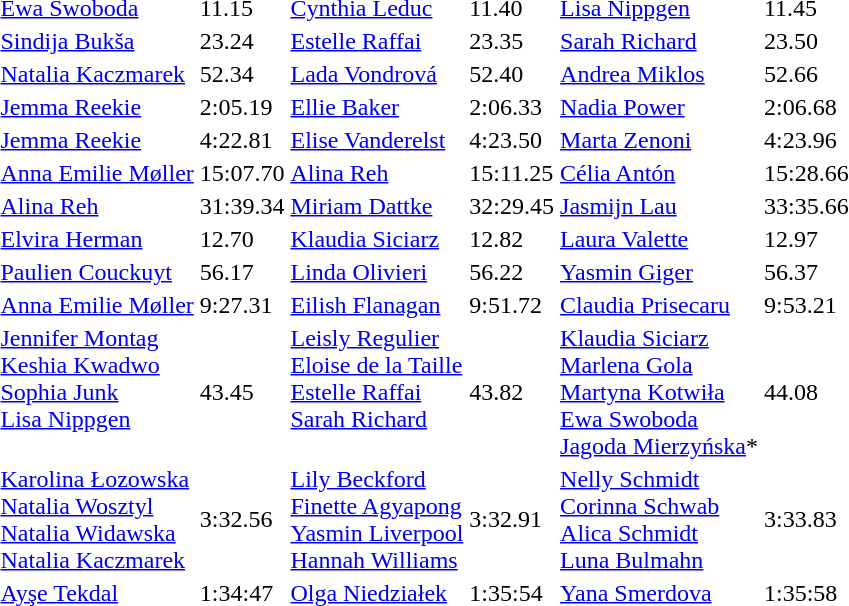<table>
<tr>
<td></td>
<td><a href='#'>Ewa Swoboda</a><br></td>
<td>11.15 </td>
<td><a href='#'>Cynthia Leduc</a><br></td>
<td>11.40</td>
<td><a href='#'>Lisa Nippgen</a><br></td>
<td>11.45</td>
</tr>
<tr>
<td></td>
<td><a href='#'>Sindija Bukša</a><br></td>
<td>23.24 </td>
<td><a href='#'>Estelle Raffai</a><br></td>
<td>23.35 </td>
<td><a href='#'>Sarah Richard</a><br></td>
<td>23.50</td>
</tr>
<tr>
<td></td>
<td><a href='#'>Natalia Kaczmarek</a><br></td>
<td>52.34 </td>
<td><a href='#'>Lada Vondrová</a><br></td>
<td>52.40</td>
<td><a href='#'>Andrea Miklos</a><br></td>
<td>52.66 </td>
</tr>
<tr>
<td></td>
<td><a href='#'>Jemma Reekie</a><br></td>
<td>2:05.19</td>
<td><a href='#'>Ellie Baker</a><br></td>
<td>2:06.33</td>
<td><a href='#'>Nadia Power</a><br></td>
<td>2:06.68</td>
</tr>
<tr>
<td></td>
<td><a href='#'>Jemma Reekie</a><br></td>
<td>4:22.81</td>
<td><a href='#'>Elise Vanderelst</a><br></td>
<td>4:23.50</td>
<td><a href='#'>Marta Zenoni</a><br></td>
<td>4:23.96</td>
</tr>
<tr>
<td></td>
<td><a href='#'>Anna Emilie Møller</a><br></td>
<td>15:07.70 </td>
<td><a href='#'>Alina Reh</a><br></td>
<td>15:11.25</td>
<td><a href='#'>Célia Antón</a><br></td>
<td>15:28.66 </td>
</tr>
<tr>
<td></td>
<td><a href='#'>Alina Reh</a><br></td>
<td>31:39.34 </td>
<td><a href='#'>Miriam Dattke</a><br></td>
<td>32:29.45 </td>
<td><a href='#'>Jasmijn Lau</a><br></td>
<td>33:35.66</td>
</tr>
<tr>
<td></td>
<td><a href='#'>Elvira Herman</a><br></td>
<td>12.70 </td>
<td><a href='#'>Klaudia Siciarz</a><br></td>
<td>12.82 </td>
<td><a href='#'>Laura Valette</a><br></td>
<td>12.97</td>
</tr>
<tr>
<td></td>
<td><a href='#'>Paulien Couckuyt</a><br></td>
<td>56.17 </td>
<td><a href='#'>Linda Olivieri</a><br></td>
<td>56.22</td>
<td><a href='#'>Yasmin Giger</a><br></td>
<td>56.37 </td>
</tr>
<tr>
<td></td>
<td><a href='#'>Anna Emilie Møller</a><br></td>
<td>9:27.31 </td>
<td><a href='#'>Eilish Flanagan</a><br></td>
<td>9:51.72 </td>
<td><a href='#'>Claudia Prisecaru</a><br></td>
<td>9:53.21 </td>
</tr>
<tr>
<td></td>
<td valign="top"><a href='#'>Jennifer Montag</a><br><a href='#'>Keshia Kwadwo</a><br><a href='#'>Sophia Junk</a><br><a href='#'>Lisa Nippgen</a><br></td>
<td>43.45</td>
<td valign="top"><a href='#'>Leisly Regulier</a><br><a href='#'>Eloise de la Taille</a><br><a href='#'>Estelle Raffai</a><br><a href='#'>Sarah Richard</a><br></td>
<td>43.82</td>
<td><a href='#'>Klaudia Siciarz</a><br><a href='#'>Marlena Gola</a><br><a href='#'>Martyna Kotwiła</a><br><a href='#'>Ewa Swoboda</a><br><a href='#'>Jagoda Mierzyńska</a>*<br></td>
<td>44.08</td>
</tr>
<tr>
<td></td>
<td><a href='#'>Karolina Łozowska</a><br><a href='#'>Natalia Wosztyl</a><br><a href='#'>Natalia Widawska</a><br><a href='#'>Natalia Kaczmarek</a><br></td>
<td>3:32.56</td>
<td><a href='#'>Lily Beckford</a><br><a href='#'>Finette Agyapong</a><br><a href='#'>Yasmin Liverpool</a><br><a href='#'>Hannah Williams</a><br></td>
<td>3:32.91</td>
<td><a href='#'>Nelly Schmidt</a><br><a href='#'>Corinna Schwab</a><br><a href='#'>Alica Schmidt</a><br><a href='#'>Luna Bulmahn</a><br></td>
<td>3:33.83</td>
</tr>
<tr>
<td></td>
<td><a href='#'>Ayşe Tekdal</a><br></td>
<td>1:34:47</td>
<td><a href='#'>Olga Niedziałek</a><br></td>
<td>1:35:54</td>
<td><a href='#'>Yana Smerdova</a><br></td>
<td>1:35:58 </td>
</tr>
</table>
